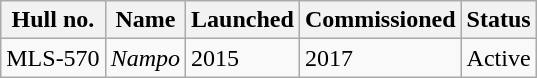<table class=wikitable>
<tr>
<th>Hull no.</th>
<th>Name</th>
<th>Launched</th>
<th>Commissioned</th>
<th>Status</th>
</tr>
<tr>
<td>MLS-570</td>
<td><em>Nampo</em></td>
<td>2015</td>
<td>2017</td>
<td>Active</td>
</tr>
</table>
